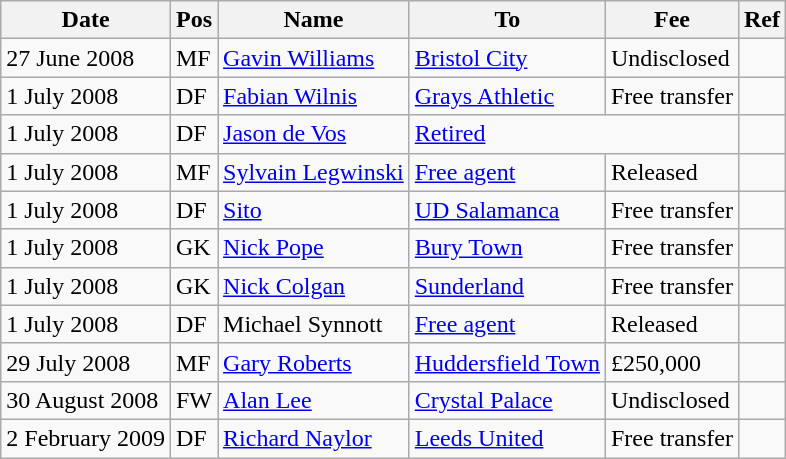<table class="wikitable">
<tr>
<th>Date</th>
<th>Pos</th>
<th>Name</th>
<th>To</th>
<th>Fee</th>
<th>Ref</th>
</tr>
<tr>
<td>27 June 2008</td>
<td>MF</td>
<td> <a href='#'>Gavin Williams</a></td>
<td> <a href='#'>Bristol City</a></td>
<td>Undisclosed</td>
<td></td>
</tr>
<tr>
<td>1 July 2008</td>
<td>DF</td>
<td> <a href='#'>Fabian Wilnis</a></td>
<td> <a href='#'>Grays Athletic</a></td>
<td>Free transfer</td>
<td></td>
</tr>
<tr>
<td>1 July 2008</td>
<td>DF</td>
<td> <a href='#'>Jason de Vos</a></td>
<td colspan=2><a href='#'>Retired</a></td>
<td></td>
</tr>
<tr>
<td>1 July 2008</td>
<td>MF</td>
<td> <a href='#'>Sylvain Legwinski</a></td>
<td><a href='#'>Free agent</a></td>
<td>Released</td>
<td></td>
</tr>
<tr>
<td>1 July 2008</td>
<td>DF</td>
<td> <a href='#'>Sito</a></td>
<td> <a href='#'>UD Salamanca</a></td>
<td>Free transfer</td>
<td></td>
</tr>
<tr>
<td>1 July 2008</td>
<td>GK</td>
<td> <a href='#'>Nick Pope</a></td>
<td> <a href='#'>Bury Town</a></td>
<td>Free transfer</td>
<td></td>
</tr>
<tr>
<td>1 July 2008</td>
<td>GK</td>
<td> <a href='#'>Nick Colgan</a></td>
<td> <a href='#'>Sunderland</a></td>
<td>Free transfer</td>
<td></td>
</tr>
<tr>
<td>1 July 2008</td>
<td>DF</td>
<td> Michael Synnott</td>
<td><a href='#'>Free agent</a></td>
<td>Released</td>
<td></td>
</tr>
<tr>
<td>29 July 2008</td>
<td>MF</td>
<td> <a href='#'>Gary Roberts</a></td>
<td> <a href='#'>Huddersfield Town</a></td>
<td>£250,000</td>
<td></td>
</tr>
<tr>
<td>30 August 2008</td>
<td>FW</td>
<td> <a href='#'>Alan Lee</a></td>
<td> <a href='#'>Crystal Palace</a></td>
<td>Undisclosed</td>
<td></td>
</tr>
<tr>
<td>2 February 2009</td>
<td>DF</td>
<td> <a href='#'>Richard Naylor</a></td>
<td> <a href='#'>Leeds United</a></td>
<td>Free transfer</td>
<td></td>
</tr>
</table>
